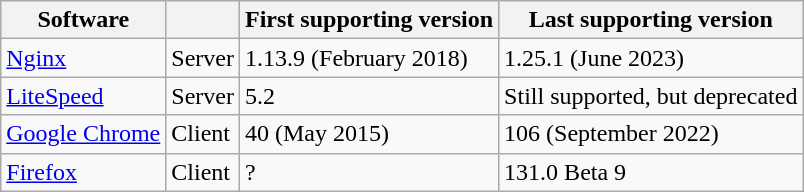<table class="wikitable">
<tr>
<th>Software</th>
<th></th>
<th>First supporting version</th>
<th>Last supporting version</th>
</tr>
<tr>
<td><a href='#'>Nginx</a></td>
<td>Server</td>
<td>1.13.9 (February 2018)</td>
<td>1.25.1 (June 2023)</td>
</tr>
<tr>
<td><a href='#'>LiteSpeed</a></td>
<td>Server</td>
<td>5.2</td>
<td>Still supported, but deprecated</td>
</tr>
<tr>
<td><a href='#'>Google Chrome</a></td>
<td>Client</td>
<td>40 (May 2015)</td>
<td>106 (September 2022)</td>
</tr>
<tr>
<td><a href='#'>Firefox</a></td>
<td>Client</td>
<td>?</td>
<td>131.0 Beta 9</td>
</tr>
</table>
